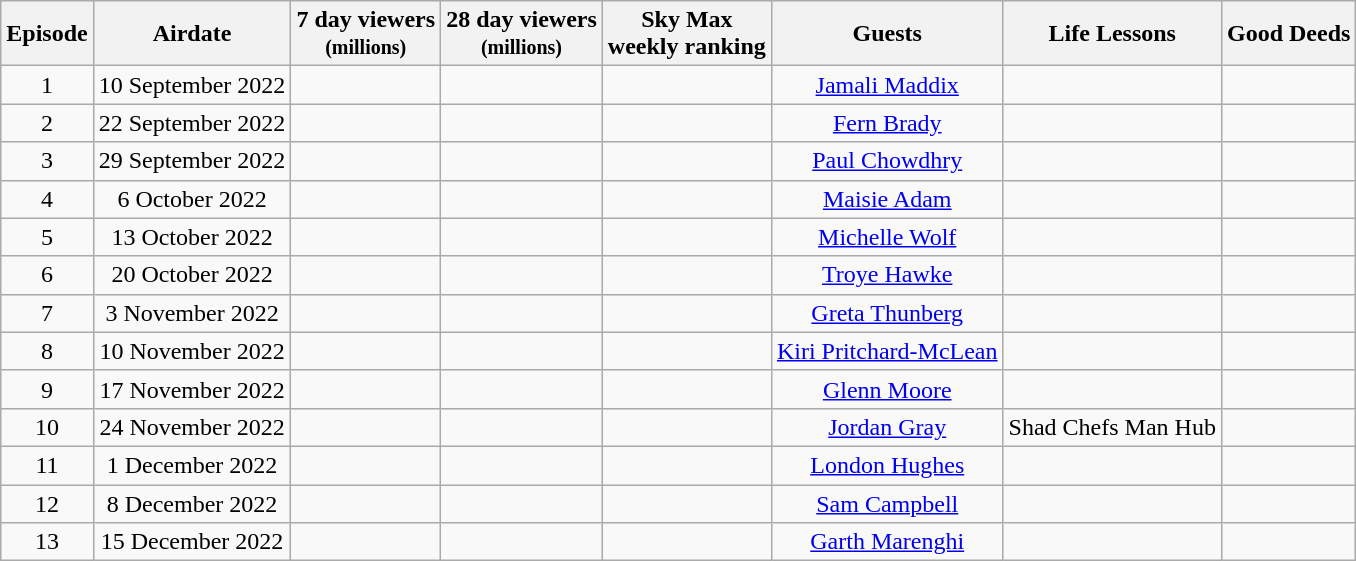<table class="wikitable" style="text-align:center;">
<tr>
<th>Episode</th>
<th>Airdate</th>
<th>7 day viewers<br><small>(millions)</small></th>
<th>28 day viewers<br><small>(millions)</small></th>
<th>Sky Max<br>weekly ranking</th>
<th>Guests</th>
<th>Life Lessons</th>
<th>Good Deeds</th>
</tr>
<tr>
<td>1</td>
<td>10 September 2022</td>
<td></td>
<td></td>
<td></td>
<td><a href='#'>Jamali Maddix</a></td>
<td></td>
<td></td>
</tr>
<tr>
<td>2</td>
<td>22 September 2022</td>
<td></td>
<td></td>
<td></td>
<td><a href='#'>Fern Brady</a></td>
<td></td>
</tr>
<tr>
<td>3</td>
<td>29 September 2022</td>
<td></td>
<td></td>
<td></td>
<td><a href='#'>Paul Chowdhry</a></td>
<td></td>
<td></td>
</tr>
<tr>
<td>4</td>
<td>6 October 2022</td>
<td></td>
<td></td>
<td></td>
<td><a href='#'>Maisie Adam</a></td>
<td></td>
<td></td>
</tr>
<tr>
<td>5</td>
<td>13 October 2022</td>
<td></td>
<td></td>
<td></td>
<td><a href='#'>Michelle Wolf</a></td>
<td></td>
<td></td>
</tr>
<tr>
<td>6</td>
<td>20 October 2022</td>
<td></td>
<td></td>
<td></td>
<td><a href='#'>Troye Hawke</a></td>
<td></td>
<td></td>
</tr>
<tr>
<td>7</td>
<td>3 November 2022</td>
<td></td>
<td></td>
<td></td>
<td><a href='#'>Greta Thunberg</a></td>
<td></td>
<td></td>
</tr>
<tr>
<td>8</td>
<td>10 November 2022</td>
<td></td>
<td></td>
<td></td>
<td><a href='#'>Kiri Pritchard-McLean</a></td>
<td></td>
<td></td>
</tr>
<tr>
<td>9</td>
<td>17 November 2022</td>
<td></td>
<td></td>
<td></td>
<td><a href='#'>Glenn Moore</a></td>
<td></td>
<td></td>
</tr>
<tr>
<td>10</td>
<td>24 November 2022</td>
<td></td>
<td></td>
<td></td>
<td><a href='#'>Jordan Gray</a></td>
<td>Shad Chefs Man Hub</td>
<td></td>
</tr>
<tr>
<td>11</td>
<td>1 December 2022</td>
<td></td>
<td></td>
<td></td>
<td><a href='#'>London Hughes</a></td>
<td></td>
<td></td>
</tr>
<tr>
<td>12</td>
<td>8 December 2022</td>
<td></td>
<td></td>
<td></td>
<td><a href='#'>Sam Campbell</a></td>
<td></td>
<td></td>
</tr>
<tr>
<td>13</td>
<td>15 December 2022</td>
<td></td>
<td></td>
<td></td>
<td><a href='#'>Garth Marenghi</a></td>
<td></td>
<td></td>
</tr>
</table>
